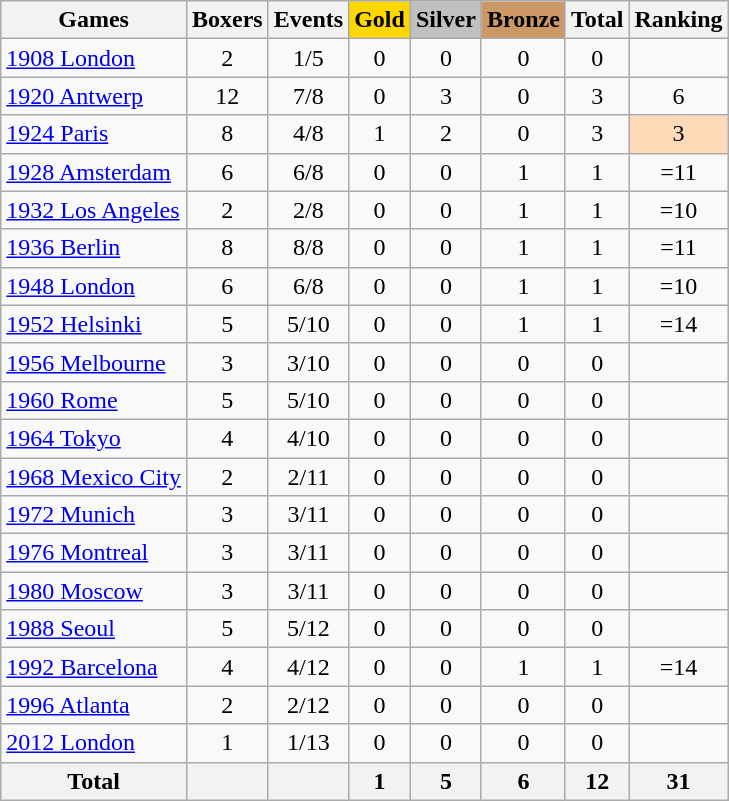<table class="wikitable sortable" style="text-align:center">
<tr>
<th>Games</th>
<th>Boxers</th>
<th>Events</th>
<th style="background-color:gold;">Gold</th>
<th style="background-color:silver;">Silver</th>
<th style="background-color:#c96;">Bronze</th>
<th>Total</th>
<th>Ranking</th>
</tr>
<tr>
<td align=left><a href='#'>1908 London</a></td>
<td>2</td>
<td>1/5</td>
<td>0</td>
<td>0</td>
<td>0</td>
<td>0</td>
<td></td>
</tr>
<tr>
<td align=left><a href='#'>1920 Antwerp</a></td>
<td>12</td>
<td>7/8</td>
<td>0</td>
<td>3</td>
<td>0</td>
<td>3</td>
<td>6</td>
</tr>
<tr>
<td align=left><a href='#'>1924 Paris</a></td>
<td>8</td>
<td>4/8</td>
<td>1</td>
<td>2</td>
<td>0</td>
<td>3</td>
<td bgcolor=ffdab9>3</td>
</tr>
<tr>
<td align=left><a href='#'>1928 Amsterdam</a></td>
<td>6</td>
<td>6/8</td>
<td>0</td>
<td>0</td>
<td>1</td>
<td>1</td>
<td>=11</td>
</tr>
<tr>
<td align=left><a href='#'>1932 Los Angeles</a></td>
<td>2</td>
<td>2/8</td>
<td>0</td>
<td>0</td>
<td>1</td>
<td>1</td>
<td>=10</td>
</tr>
<tr>
<td align=left><a href='#'>1936 Berlin</a></td>
<td>8</td>
<td>8/8</td>
<td>0</td>
<td>0</td>
<td>1</td>
<td>1</td>
<td>=11</td>
</tr>
<tr>
<td align=left><a href='#'>1948 London</a></td>
<td>6</td>
<td>6/8</td>
<td>0</td>
<td>0</td>
<td>1</td>
<td>1</td>
<td>=10</td>
</tr>
<tr>
<td align=left><a href='#'>1952 Helsinki</a></td>
<td>5</td>
<td>5/10</td>
<td>0</td>
<td>0</td>
<td>1</td>
<td>1</td>
<td>=14</td>
</tr>
<tr>
<td align=left><a href='#'>1956 Melbourne</a></td>
<td>3</td>
<td>3/10</td>
<td>0</td>
<td>0</td>
<td>0</td>
<td>0</td>
<td></td>
</tr>
<tr>
<td align=left><a href='#'>1960 Rome</a></td>
<td>5</td>
<td>5/10</td>
<td>0</td>
<td>0</td>
<td>0</td>
<td>0</td>
<td></td>
</tr>
<tr>
<td align=left><a href='#'>1964 Tokyo</a></td>
<td>4</td>
<td>4/10</td>
<td>0</td>
<td>0</td>
<td>0</td>
<td>0</td>
<td></td>
</tr>
<tr>
<td align=left><a href='#'>1968 Mexico City</a></td>
<td>2</td>
<td>2/11</td>
<td>0</td>
<td>0</td>
<td>0</td>
<td>0</td>
<td></td>
</tr>
<tr>
<td align=left><a href='#'>1972 Munich</a></td>
<td>3</td>
<td>3/11</td>
<td>0</td>
<td>0</td>
<td>0</td>
<td>0</td>
<td></td>
</tr>
<tr>
<td align=left><a href='#'>1976 Montreal</a></td>
<td>3</td>
<td>3/11</td>
<td>0</td>
<td>0</td>
<td>0</td>
<td>0</td>
<td></td>
</tr>
<tr>
<td align=left><a href='#'>1980 Moscow</a></td>
<td>3</td>
<td>3/11</td>
<td>0</td>
<td>0</td>
<td>0</td>
<td>0</td>
<td></td>
</tr>
<tr>
<td align=left><a href='#'>1988 Seoul</a></td>
<td>5</td>
<td>5/12</td>
<td>0</td>
<td>0</td>
<td>0</td>
<td>0</td>
<td></td>
</tr>
<tr>
<td align=left><a href='#'>1992 Barcelona</a></td>
<td>4</td>
<td>4/12</td>
<td>0</td>
<td>0</td>
<td>1</td>
<td>1</td>
<td>=14</td>
</tr>
<tr>
<td align=left><a href='#'>1996 Atlanta</a></td>
<td>2</td>
<td>2/12</td>
<td>0</td>
<td>0</td>
<td>0</td>
<td>0</td>
<td></td>
</tr>
<tr>
<td align=left><a href='#'>2012 London</a></td>
<td>1</td>
<td>1/13</td>
<td>0</td>
<td>0</td>
<td>0</td>
<td>0</td>
<td></td>
</tr>
<tr>
<th>Total</th>
<th></th>
<th></th>
<th>1</th>
<th>5</th>
<th>6</th>
<th>12</th>
<th>31</th>
</tr>
</table>
